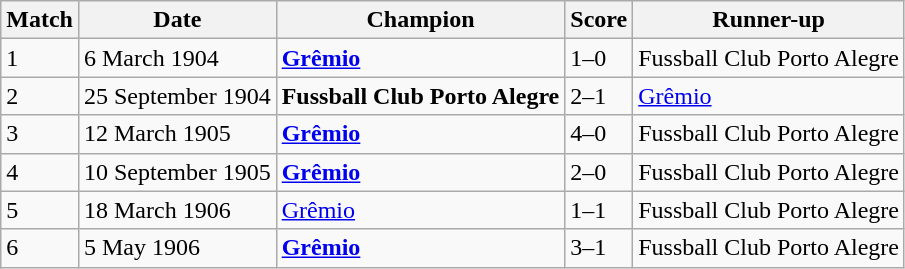<table class="wikitable">
<tr>
<th>Match</th>
<th>Date</th>
<th>Champion</th>
<th>Score</th>
<th>Runner-up</th>
</tr>
<tr>
<td>1</td>
<td>6 March 1904</td>
<td><strong><a href='#'>Grêmio</a></strong></td>
<td>1–0</td>
<td>Fussball Club Porto Alegre</td>
</tr>
<tr>
<td>2</td>
<td>25 September 1904</td>
<td><strong>Fussball Club Porto Alegre</strong></td>
<td>2–1</td>
<td><a href='#'>Grêmio</a></td>
</tr>
<tr>
<td>3</td>
<td>12 March 1905</td>
<td><strong><a href='#'>Grêmio</a></strong></td>
<td>4–0</td>
<td>Fussball Club Porto Alegre</td>
</tr>
<tr>
<td>4</td>
<td>10 September 1905</td>
<td><strong><a href='#'>Grêmio</a></strong></td>
<td>2–0</td>
<td>Fussball Club Porto Alegre</td>
</tr>
<tr>
<td>5</td>
<td>18 March 1906</td>
<td><a href='#'>Grêmio</a></td>
<td>1–1</td>
<td>Fussball Club Porto Alegre</td>
</tr>
<tr>
<td>6</td>
<td>5 May 1906</td>
<td><strong><a href='#'>Grêmio</a></strong></td>
<td>3–1</td>
<td>Fussball Club Porto Alegre</td>
</tr>
</table>
